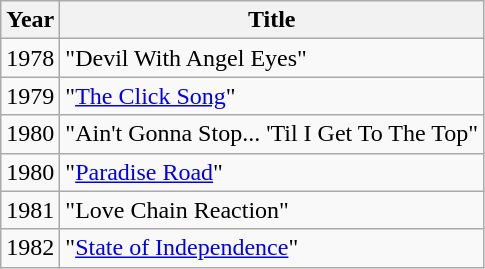<table class="wikitable">
<tr>
<th align="left" valign="top">Year</th>
<th align="left" valign="top">Title</th>
</tr>
<tr>
<td align="left" valign="top">1978</td>
<td align="left" valign="top">"Devil With Angel Eyes"</td>
</tr>
<tr>
<td align="left" valign="top">1979</td>
<td align="left" valign="top">"<a href='#'>The Click Song</a>"</td>
</tr>
<tr>
<td align="left" valign="top">1980</td>
<td align="left" valign="top">"Ain't Gonna Stop... 'Til I Get To The Top"</td>
</tr>
<tr>
<td align="left" valign="top">1980</td>
<td align="left" valign="top">"<a href='#'>Paradise Road</a>"</td>
</tr>
<tr>
<td align="left" valign="top">1981</td>
<td align="left" valign="top">"Love Chain Reaction"</td>
</tr>
<tr>
<td align="left" valign="top">1982</td>
<td align="left" valign="top">"<a href='#'>State of Independence</a>"</td>
</tr>
</table>
